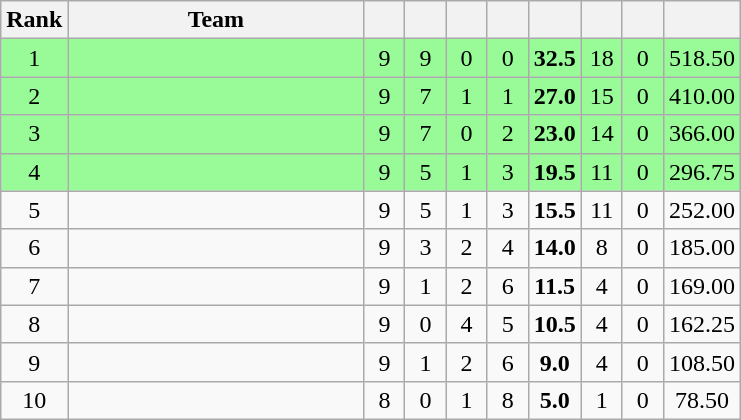<table class="wikitable" style="text-align:center">
<tr>
<th>Rank</th>
<th style="width:190px;">Team</th>
<th width=20px></th>
<th width=20px></th>
<th width=20px></th>
<th width=20px></th>
<th width=20px></th>
<th width=20px></th>
<th width=20px></th>
<th width=30px></th>
</tr>
<tr bgcolor=#98fb98>
<td>1</td>
<td align="left"></td>
<td>9</td>
<td>9</td>
<td>0</td>
<td>0</td>
<td><strong>32.5</strong></td>
<td>18</td>
<td>0</td>
<td>518.50</td>
</tr>
<tr bgcolor=#98fb98>
<td>2</td>
<td align="left"></td>
<td>9</td>
<td>7</td>
<td>1</td>
<td>1</td>
<td><strong>27.0</strong></td>
<td>15</td>
<td>0</td>
<td>410.00</td>
</tr>
<tr bgcolor=#98fb98>
<td>3</td>
<td align="left"></td>
<td>9</td>
<td>7</td>
<td>0</td>
<td>2</td>
<td><strong>23.0</strong></td>
<td>14</td>
<td>0</td>
<td>366.00</td>
</tr>
<tr bgcolor=#98fb98>
<td>4</td>
<td align="left"></td>
<td>9</td>
<td>5</td>
<td>1</td>
<td>3</td>
<td><strong>19.5</strong></td>
<td>11</td>
<td>0</td>
<td>296.75</td>
</tr>
<tr bgcolor=>
<td>5</td>
<td align="left"></td>
<td>9</td>
<td>5</td>
<td>1</td>
<td>3</td>
<td><strong>15.5</strong></td>
<td>11</td>
<td>0</td>
<td>252.00</td>
</tr>
<tr>
<td>6</td>
<td align="left"></td>
<td>9</td>
<td>3</td>
<td>2</td>
<td>4</td>
<td><strong>14.0</strong></td>
<td>8</td>
<td>0</td>
<td>185.00</td>
</tr>
<tr>
<td>7</td>
<td align="left"><strong></strong></td>
<td>9</td>
<td>1</td>
<td>2</td>
<td>6</td>
<td><strong>11.5</strong></td>
<td>4</td>
<td>0</td>
<td>169.00</td>
</tr>
<tr>
<td>8</td>
<td align="left"></td>
<td>9</td>
<td>0</td>
<td>4</td>
<td>5</td>
<td><strong>10.5</strong></td>
<td>4</td>
<td>0</td>
<td>162.25</td>
</tr>
<tr>
<td>9</td>
<td align="left"></td>
<td>9</td>
<td>1</td>
<td>2</td>
<td>6</td>
<td><strong>9.0</strong></td>
<td>4</td>
<td>0</td>
<td>108.50</td>
</tr>
<tr>
<td>10</td>
<td align="left"></td>
<td>8</td>
<td>0</td>
<td>1</td>
<td>8</td>
<td><strong>5.0</strong></td>
<td>1</td>
<td>0</td>
<td>78.50</td>
</tr>
</table>
